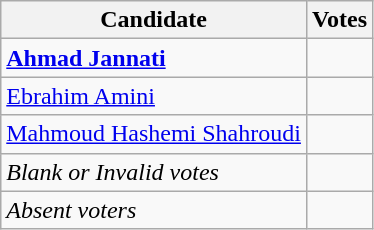<table class="wikitable" style="text-align:left; margin-left:1em;">
<tr>
<th>Candidate</th>
<th>Votes</th>
</tr>
<tr>
<td><strong><a href='#'>Ahmad Jannati</a></strong></td>
<td></td>
</tr>
<tr>
<td><a href='#'>Ebrahim Amini</a></td>
<td></td>
</tr>
<tr>
<td><a href='#'>Mahmoud Hashemi Shahroudi</a></td>
<td></td>
</tr>
<tr>
<td><em>Blank or Invalid votes</em></td>
<td></td>
</tr>
<tr>
<td><em>Absent voters</em></td>
<td></td>
</tr>
</table>
